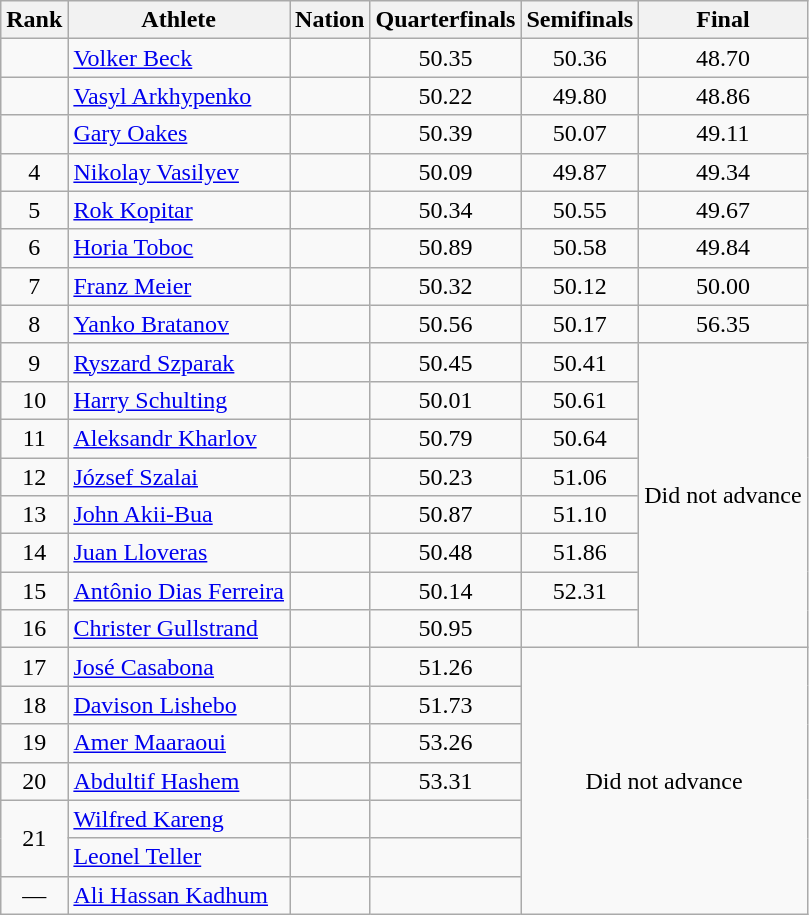<table class="wikitable sortable" style="text-align:center">
<tr>
<th>Rank</th>
<th>Athlete</th>
<th>Nation</th>
<th>Quarterfinals</th>
<th>Semifinals</th>
<th>Final</th>
</tr>
<tr>
<td></td>
<td align=left><a href='#'>Volker Beck</a></td>
<td align=left></td>
<td>50.35</td>
<td>50.36</td>
<td>48.70</td>
</tr>
<tr>
<td></td>
<td align=left><a href='#'>Vasyl Arkhypenko</a></td>
<td align=left></td>
<td>50.22</td>
<td>49.80</td>
<td>48.86</td>
</tr>
<tr>
<td></td>
<td align=left><a href='#'>Gary Oakes</a></td>
<td align=left></td>
<td>50.39</td>
<td>50.07</td>
<td>49.11</td>
</tr>
<tr>
<td>4</td>
<td align=left><a href='#'>Nikolay Vasilyev</a></td>
<td align=left></td>
<td>50.09</td>
<td>49.87</td>
<td>49.34</td>
</tr>
<tr>
<td>5</td>
<td align=left><a href='#'>Rok Kopitar</a></td>
<td align=left></td>
<td>50.34</td>
<td>50.55</td>
<td>49.67</td>
</tr>
<tr>
<td>6</td>
<td align=left><a href='#'>Horia Toboc</a></td>
<td align=left></td>
<td>50.89</td>
<td>50.58</td>
<td>49.84</td>
</tr>
<tr>
<td>7</td>
<td align=left><a href='#'>Franz Meier</a></td>
<td align="left"></td>
<td>50.32</td>
<td>50.12</td>
<td>50.00</td>
</tr>
<tr>
<td>8</td>
<td align=left><a href='#'>Yanko Bratanov</a></td>
<td align=left></td>
<td>50.56</td>
<td>50.17</td>
<td>56.35</td>
</tr>
<tr>
<td>9</td>
<td align=left><a href='#'>Ryszard Szparak</a></td>
<td align=left></td>
<td>50.45</td>
<td>50.41</td>
<td rowspan=8 data-sort-value=99.99>Did not advance</td>
</tr>
<tr>
<td>10</td>
<td align=left><a href='#'>Harry Schulting</a></td>
<td align=left></td>
<td>50.01</td>
<td>50.61</td>
</tr>
<tr>
<td>11</td>
<td align=left><a href='#'>Aleksandr Kharlov</a></td>
<td align=left></td>
<td>50.79</td>
<td>50.64</td>
</tr>
<tr>
<td>12</td>
<td align=left><a href='#'>József Szalai</a></td>
<td align=left></td>
<td>50.23</td>
<td>51.06</td>
</tr>
<tr>
<td>13</td>
<td align=left><a href='#'>John Akii-Bua</a></td>
<td align=left></td>
<td>50.87</td>
<td>51.10</td>
</tr>
<tr>
<td>14</td>
<td align=left><a href='#'>Juan Lloveras</a></td>
<td align=left></td>
<td>50.48</td>
<td>51.86</td>
</tr>
<tr>
<td>15</td>
<td align=left><a href='#'>Antônio Dias Ferreira</a></td>
<td align=left></td>
<td>50.14</td>
<td>52.31</td>
</tr>
<tr>
<td>16</td>
<td align=left><a href='#'>Christer Gullstrand</a></td>
<td align=left></td>
<td>50.95</td>
<td data-sort-value-80.00></td>
</tr>
<tr>
<td>17</td>
<td align=left><a href='#'>José Casabona</a></td>
<td align=left></td>
<td>51.26</td>
<td rowspan=7 colspan=2 data-sort-value=99.99>Did not advance</td>
</tr>
<tr>
<td>18</td>
<td align=left><a href='#'>Davison Lishebo</a></td>
<td align=left></td>
<td>51.73</td>
</tr>
<tr>
<td>19</td>
<td align=left><a href='#'>Amer Maaraoui</a></td>
<td align=left></td>
<td>53.26</td>
</tr>
<tr>
<td>20</td>
<td align=left><a href='#'>Abdultif Hashem</a></td>
<td align=left></td>
<td>53.31</td>
</tr>
<tr>
<td rowspan=2>21</td>
<td align=left><a href='#'>Wilfred Kareng</a></td>
<td align=left></td>
<td data-sort-value-70.00></td>
</tr>
<tr>
<td align=left><a href='#'>Leonel Teller</a></td>
<td align=left></td>
<td data-sort-value-70.00></td>
</tr>
<tr>
<td data-sort-value=23>—</td>
<td align=left><a href='#'>Ali Hassan Kadhum</a></td>
<td align=left></td>
<td data-sort-value-80.00></td>
</tr>
</table>
